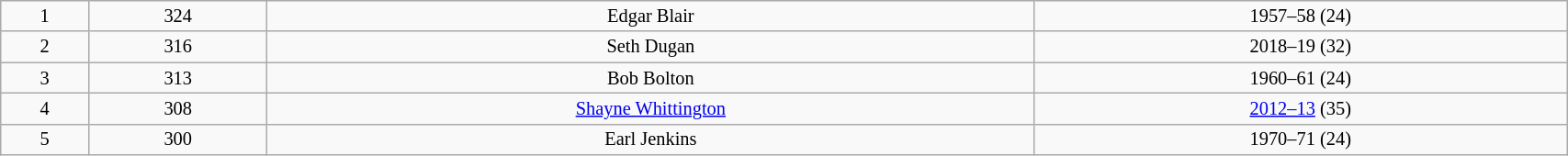<table class="wikitable" style="font-size:85%; text-align:center; width:90%;">
<tr>
<td>1</td>
<td>324</td>
<td>Edgar Blair</td>
<td>1957–58 (24)</td>
</tr>
<tr>
<td>2</td>
<td>316</td>
<td>Seth Dugan</td>
<td>2018–19 (32)</td>
</tr>
<tr>
<td>3</td>
<td>313</td>
<td>Bob Bolton</td>
<td>1960–61 (24)</td>
</tr>
<tr>
<td>4</td>
<td>308</td>
<td><a href='#'>Shayne Whittington</a></td>
<td><a href='#'>2012–13</a> (35)</td>
</tr>
<tr>
<td>5</td>
<td>300</td>
<td>Earl Jenkins</td>
<td>1970–71 (24)</td>
</tr>
</table>
